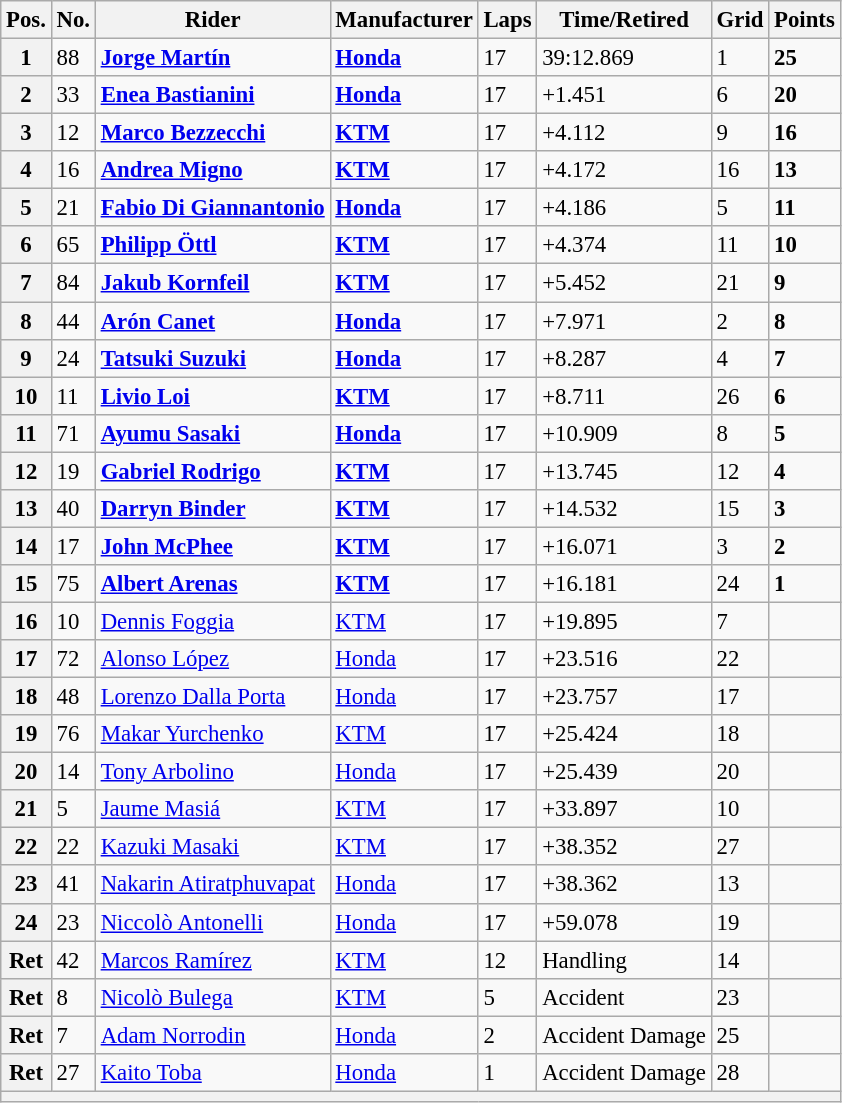<table class="wikitable" style="font-size: 95%;">
<tr>
<th>Pos.</th>
<th>No.</th>
<th>Rider</th>
<th>Manufacturer</th>
<th>Laps</th>
<th>Time/Retired</th>
<th>Grid</th>
<th>Points</th>
</tr>
<tr>
<th>1</th>
<td>88</td>
<td> <strong><a href='#'>Jorge Martín</a></strong></td>
<td><strong> <a href='#'>Honda</a></strong></td>
<td>17</td>
<td>39:12.869</td>
<td>1</td>
<td><strong>25</strong></td>
</tr>
<tr>
<th>2</th>
<td>33</td>
<td> <strong><a href='#'>Enea Bastianini</a></strong></td>
<td><strong><a href='#'>Honda</a></strong></td>
<td>17</td>
<td>+1.451</td>
<td>6</td>
<td><strong>20</strong></td>
</tr>
<tr>
<th>3</th>
<td>12</td>
<td> <strong><a href='#'>Marco Bezzecchi</a></strong></td>
<td><strong><a href='#'>KTM</a></strong></td>
<td>17</td>
<td>+4.112</td>
<td>9</td>
<td><strong>16</strong></td>
</tr>
<tr>
<th>4</th>
<td>16</td>
<td> <strong><a href='#'>Andrea Migno</a></strong></td>
<td><strong><a href='#'>KTM</a></strong></td>
<td>17</td>
<td>+4.172</td>
<td>16</td>
<td><strong>13</strong></td>
</tr>
<tr>
<th>5</th>
<td>21</td>
<td> <strong><a href='#'>Fabio Di Giannantonio</a></strong></td>
<td><strong><a href='#'>Honda</a></strong></td>
<td>17</td>
<td>+4.186</td>
<td>5</td>
<td><strong>11</strong></td>
</tr>
<tr>
<th>6</th>
<td>65</td>
<td> <strong><a href='#'>Philipp Öttl</a></strong></td>
<td><strong><a href='#'>KTM</a></strong></td>
<td>17</td>
<td>+4.374</td>
<td>11</td>
<td><strong>10</strong></td>
</tr>
<tr>
<th>7</th>
<td>84</td>
<td> <strong><a href='#'>Jakub Kornfeil</a></strong></td>
<td><strong><a href='#'>KTM</a></strong></td>
<td>17</td>
<td>+5.452</td>
<td>21</td>
<td><strong>9</strong></td>
</tr>
<tr>
<th>8</th>
<td>44</td>
<td> <strong><a href='#'>Arón Canet</a></strong></td>
<td><strong><a href='#'>Honda</a></strong></td>
<td>17</td>
<td>+7.971</td>
<td>2</td>
<td><strong>8</strong></td>
</tr>
<tr>
<th>9</th>
<td>24</td>
<td> <strong><a href='#'>Tatsuki Suzuki</a></strong></td>
<td><strong><a href='#'>Honda</a></strong></td>
<td>17</td>
<td>+8.287</td>
<td>4</td>
<td><strong>7</strong></td>
</tr>
<tr>
<th>10</th>
<td>11</td>
<td> <strong><a href='#'>Livio Loi</a></strong></td>
<td><strong><a href='#'>KTM</a></strong></td>
<td>17</td>
<td>+8.711</td>
<td>26</td>
<td><strong>6</strong></td>
</tr>
<tr>
<th>11</th>
<td>71</td>
<td> <strong><a href='#'>Ayumu Sasaki</a></strong></td>
<td><strong><a href='#'>Honda</a></strong></td>
<td>17</td>
<td>+10.909</td>
<td>8</td>
<td><strong>5</strong></td>
</tr>
<tr>
<th>12</th>
<td>19</td>
<td> <strong><a href='#'>Gabriel Rodrigo</a></strong></td>
<td><strong><a href='#'>KTM</a></strong></td>
<td>17</td>
<td>+13.745</td>
<td>12</td>
<td><strong>4</strong></td>
</tr>
<tr>
<th>13</th>
<td>40</td>
<td> <strong><a href='#'>Darryn Binder</a></strong></td>
<td><strong><a href='#'>KTM</a></strong></td>
<td>17</td>
<td>+14.532</td>
<td>15</td>
<td><strong>3</strong></td>
</tr>
<tr>
<th>14</th>
<td>17</td>
<td> <strong><a href='#'>John McPhee</a></strong></td>
<td><strong><a href='#'>KTM</a></strong></td>
<td>17</td>
<td>+16.071</td>
<td>3</td>
<td><strong>2</strong></td>
</tr>
<tr>
<th>15</th>
<td>75</td>
<td> <strong><a href='#'>Albert Arenas</a></strong></td>
<td><strong><a href='#'>KTM</a></strong></td>
<td>17</td>
<td>+16.181</td>
<td>24</td>
<td><strong>1</strong></td>
</tr>
<tr>
<th>16</th>
<td>10</td>
<td> <a href='#'>Dennis Foggia</a></td>
<td><a href='#'>KTM</a></td>
<td>17</td>
<td>+19.895</td>
<td>7</td>
<td></td>
</tr>
<tr>
<th>17</th>
<td>72</td>
<td> <a href='#'>Alonso López</a></td>
<td><a href='#'>Honda</a></td>
<td>17</td>
<td>+23.516</td>
<td>22</td>
<td></td>
</tr>
<tr>
<th>18</th>
<td>48</td>
<td> <a href='#'>Lorenzo Dalla Porta</a></td>
<td><a href='#'>Honda</a></td>
<td>17</td>
<td>+23.757</td>
<td>17</td>
<td></td>
</tr>
<tr>
<th>19</th>
<td>76</td>
<td> <a href='#'>Makar Yurchenko</a></td>
<td><a href='#'>KTM</a></td>
<td>17</td>
<td>+25.424</td>
<td>18</td>
<td></td>
</tr>
<tr>
<th>20</th>
<td>14</td>
<td> <a href='#'>Tony Arbolino</a></td>
<td><a href='#'>Honda</a></td>
<td>17</td>
<td>+25.439</td>
<td>20</td>
<td></td>
</tr>
<tr>
<th>21</th>
<td>5</td>
<td> <a href='#'>Jaume Masiá</a></td>
<td><a href='#'>KTM</a></td>
<td>17</td>
<td>+33.897</td>
<td>10</td>
<td></td>
</tr>
<tr>
<th>22</th>
<td>22</td>
<td> <a href='#'>Kazuki Masaki</a></td>
<td><a href='#'>KTM</a></td>
<td>17</td>
<td>+38.352</td>
<td>27</td>
<td></td>
</tr>
<tr>
<th>23</th>
<td>41</td>
<td> <a href='#'>Nakarin Atiratphuvapat</a></td>
<td><a href='#'>Honda</a></td>
<td>17</td>
<td>+38.362</td>
<td>13</td>
<td></td>
</tr>
<tr>
<th>24</th>
<td>23</td>
<td> <a href='#'>Niccolò Antonelli</a></td>
<td><a href='#'>Honda</a></td>
<td>17</td>
<td>+59.078</td>
<td>19</td>
<td></td>
</tr>
<tr>
<th>Ret</th>
<td>42</td>
<td> <a href='#'>Marcos Ramírez</a></td>
<td><a href='#'>KTM</a></td>
<td>12</td>
<td>Handling</td>
<td>14</td>
<td></td>
</tr>
<tr>
<th>Ret</th>
<td>8</td>
<td> <a href='#'>Nicolò Bulega</a></td>
<td><a href='#'>KTM</a></td>
<td>5</td>
<td>Accident</td>
<td>23</td>
<td></td>
</tr>
<tr>
<th>Ret</th>
<td>7</td>
<td> <a href='#'>Adam Norrodin</a></td>
<td><a href='#'>Honda</a></td>
<td>2</td>
<td>Accident Damage</td>
<td>25</td>
<td></td>
</tr>
<tr>
<th>Ret</th>
<td>27</td>
<td> <a href='#'>Kaito Toba</a></td>
<td><a href='#'>Honda</a></td>
<td>1</td>
<td>Accident Damage</td>
<td>28</td>
<td></td>
</tr>
<tr>
<th colspan=8></th>
</tr>
</table>
